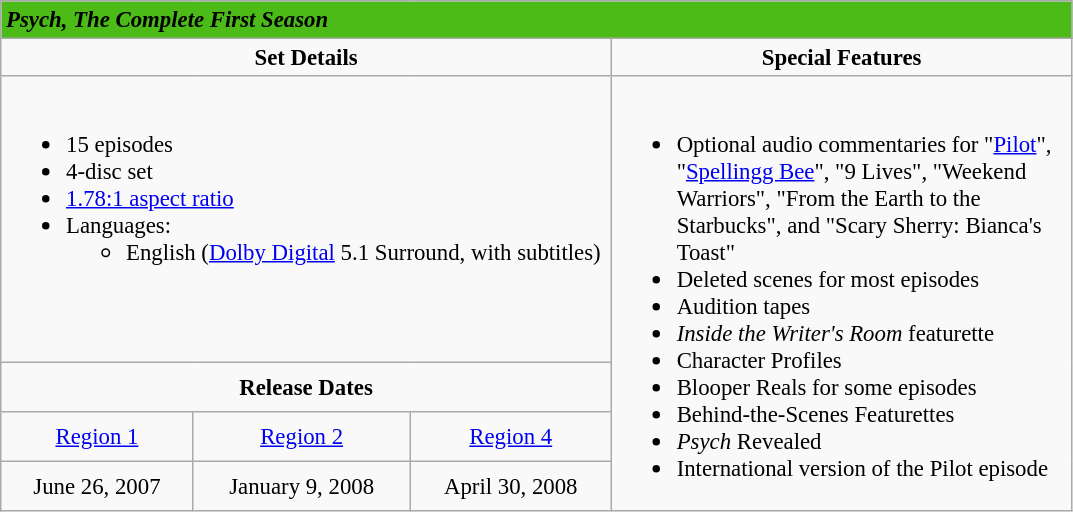<table class="wikitable" style="font-size: 95%;">
<tr style="background:#4CBB17">
<td colspan="4"><strong><em>Psych, The Complete First Season</em></strong></td>
</tr>
<tr valign="top">
<td style="text-align:center; width:400px;" colspan="3"><strong>Set Details</strong></td>
<td style="width:300px; text-align:center;"><strong>Special Features</strong></td>
</tr>
<tr valign="top">
<td colspan="3" style="text-align:left; width:400px;"><br><ul><li>15 episodes</li><li>4-disc set</li><li><a href='#'>1.78:1 aspect ratio</a></li><li>Languages:<ul><li>English (<a href='#'>Dolby Digital</a> 5.1 Surround, with subtitles)</li></ul></li></ul></td>
<td rowspan="4" style="text-align:left; width:300px;"><br><ul><li>Optional audio commentaries for "<a href='#'>Pilot</a>", "<a href='#'>Spellingg Bee</a>", "9 Lives", "Weekend Warriors", "From the Earth to the Starbucks", and "Scary Sherry: Bianca's Toast"</li><li>Deleted scenes for most episodes</li><li>Audition tapes</li><li><em>Inside the Writer's Room</em> featurette</li><li>Character Profiles</li><li>Blooper Reals for some episodes</li><li>Behind-the-Scenes Featurettes</li><li><em>Psych</em> Revealed</li><li>International version of the Pilot episode</li></ul></td>
</tr>
<tr>
<td colspan="3" style="text-align:center;"><strong>Release Dates</strong></td>
</tr>
<tr>
<td style="text-align:center;"><a href='#'>Region 1</a></td>
<td style="text-align:center;"><a href='#'>Region 2</a></td>
<td style="text-align:center;"><a href='#'>Region 4</a></td>
</tr>
<tr style="text-align:center;">
<td>June 26, 2007</td>
<td>January 9, 2008</td>
<td>April 30, 2008</td>
</tr>
</table>
